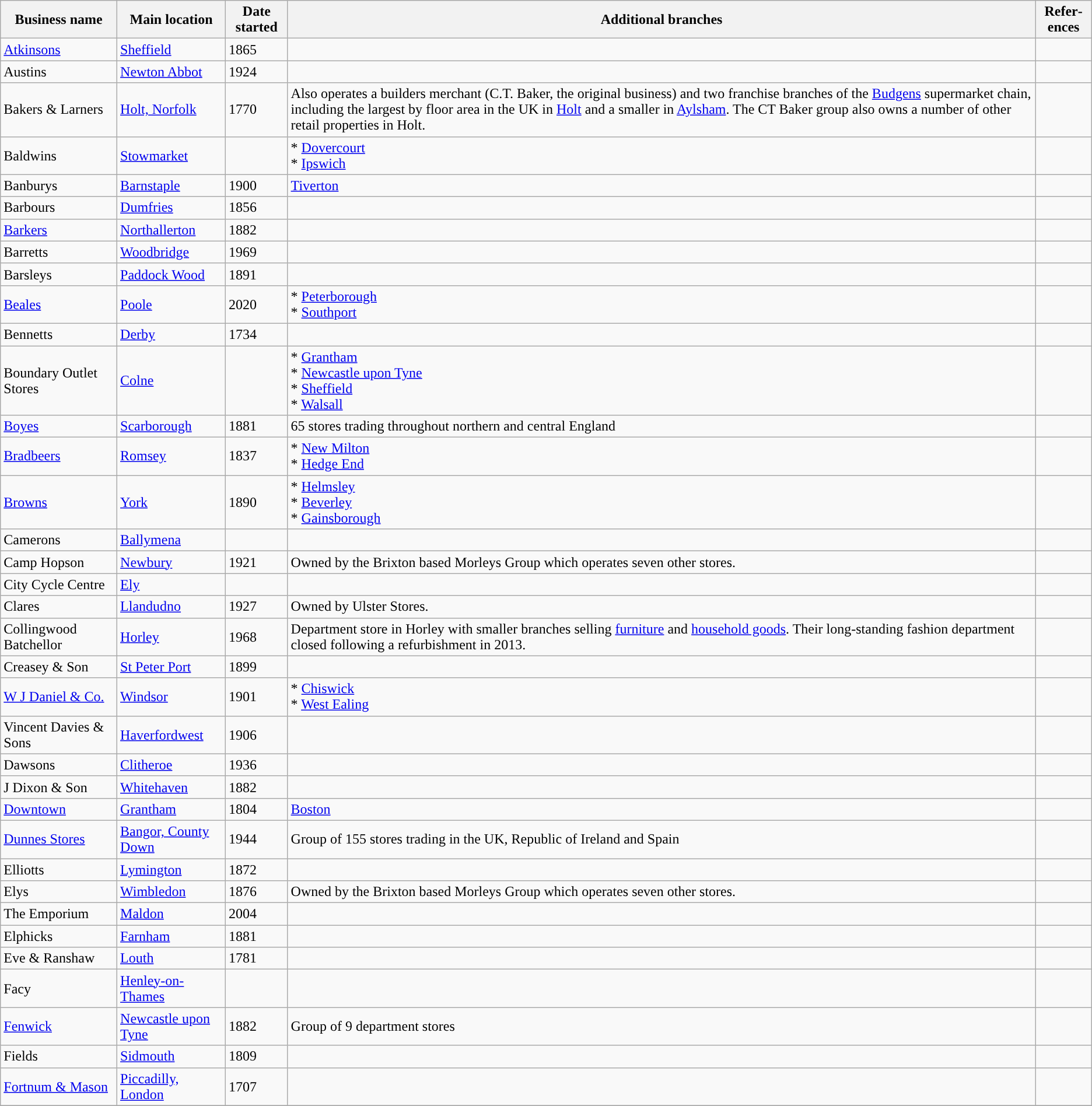<table class="wikitable sortable">
<tr>
<th>Business name</th>
<th>Main location</th>
<th>Date started</th>
<th>Additional branches</th>
<th>Refer­ences</th>
</tr>
<tr>
<td><a href='#'>Atkinsons</a></td>
<td><a href='#'>Sheffield</a></td>
<td>1865</td>
<td></td>
<td></td>
</tr>
<tr>
<td>Austins</td>
<td><a href='#'>Newton Abbot</a></td>
<td>1924</td>
<td></td>
<td></td>
</tr>
<tr>
<td>Bakers & Larners</td>
<td><a href='#'>Holt, Norfolk</a></td>
<td>1770</td>
<td>Also operates a builders merchant (C.T. Baker, the original business) and two franchise branches of the <a href='#'>Budgens</a> supermarket chain, including the largest by floor area in the UK in <a href='#'>Holt</a> and a smaller in <a href='#'>Aylsham</a>. The CT Baker group also owns a number of other retail properties in Holt.</td>
<td></td>
</tr>
<tr>
<td>Baldwins</td>
<td><a href='#'>Stowmarket</a></td>
<td></td>
<td>* <a href='#'>Dovercourt</a><br>* <a href='#'>Ipswich</a></td>
<td></td>
</tr>
<tr>
<td>Banburys</td>
<td><a href='#'>Barnstaple</a></td>
<td>1900</td>
<td><a href='#'>Tiverton</a></td>
<td></td>
</tr>
<tr>
<td>Barbours</td>
<td><a href='#'>Dumfries</a></td>
<td>1856</td>
<td></td>
<td></td>
</tr>
<tr>
<td><a href='#'>Barkers</a></td>
<td><a href='#'>Northallerton</a></td>
<td>1882</td>
<td></td>
<td></td>
</tr>
<tr>
<td>Barretts</td>
<td><a href='#'>Woodbridge</a></td>
<td>1969</td>
<td></td>
<td></td>
</tr>
<tr>
<td>Barsleys</td>
<td><a href='#'>Paddock Wood</a></td>
<td>1891</td>
<td></td>
<td></td>
</tr>
<tr>
<td><a href='#'>Beales</a></td>
<td><a href='#'>Poole</a></td>
<td>2020</td>
<td>* <a href='#'>Peterborough</a><br> * <a href='#'>Southport</a></td>
<td></td>
</tr>
<tr>
<td>Bennetts</td>
<td><a href='#'>Derby</a></td>
<td>1734</td>
<td></td>
<td></td>
</tr>
<tr>
<td>Boundary Outlet Stores</td>
<td><a href='#'>Colne</a></td>
<td></td>
<td>* <a href='#'>Grantham</a><br>* <a href='#'>Newcastle upon Tyne</a><br>* <a href='#'>Sheffield</a><br>* <a href='#'>Walsall</a></td>
<td></td>
</tr>
<tr>
<td><a href='#'>Boyes</a></td>
<td><a href='#'>Scarborough</a></td>
<td>1881</td>
<td>65 stores trading throughout northern and central England</td>
<td></td>
</tr>
<tr>
<td><a href='#'>Bradbeers</a></td>
<td><a href='#'>Romsey</a></td>
<td>1837</td>
<td>* <a href='#'>New Milton</a><br>* <a href='#'>Hedge End</a></td>
<td></td>
</tr>
<tr>
<td><a href='#'>Browns</a></td>
<td><a href='#'>York</a></td>
<td>1890</td>
<td>* <a href='#'>Helmsley</a><br>* <a href='#'>Beverley</a><br>* <a href='#'>Gainsborough</a></td>
<td></td>
</tr>
<tr>
<td>Camerons</td>
<td><a href='#'>Ballymena</a></td>
<td></td>
<td></td>
<td></td>
</tr>
<tr>
<td>Camp Hopson</td>
<td><a href='#'>Newbury</a></td>
<td>1921</td>
<td>Owned by the Brixton based Morleys Group which operates seven other stores.</td>
<td></td>
</tr>
<tr>
<td>City Cycle Centre</td>
<td><a href='#'>Ely</a></td>
<td></td>
<td></td>
<td></td>
</tr>
<tr>
<td>Clares</td>
<td><a href='#'>Llandudno</a></td>
<td>1927</td>
<td>Owned by Ulster Stores.</td>
<td></td>
</tr>
<tr>
<td>Collingwood Batchellor</td>
<td><a href='#'>Horley</a></td>
<td>1968</td>
<td>Department store in Horley with smaller branches selling <a href='#'>furniture</a> and <a href='#'>household goods</a>. Their long-standing fashion department closed following a refurbishment in 2013.</td>
<td></td>
</tr>
<tr>
<td>Creasey & Son</td>
<td><a href='#'>St Peter Port</a></td>
<td>1899</td>
<td></td>
<td></td>
</tr>
<tr>
<td><a href='#'>W J Daniel & Co.</a></td>
<td><a href='#'>Windsor</a></td>
<td>1901</td>
<td>* <a href='#'>Chiswick</a> <br>* <a href='#'>West Ealing</a></td>
<td></td>
</tr>
<tr>
<td>Vincent Davies & Sons</td>
<td><a href='#'>Haverfordwest</a></td>
<td>1906</td>
<td></td>
<td></td>
</tr>
<tr>
<td>Dawsons</td>
<td><a href='#'>Clitheroe</a></td>
<td>1936</td>
<td></td>
<td></td>
</tr>
<tr>
<td>J Dixon & Son</td>
<td><a href='#'>Whitehaven</a></td>
<td>1882</td>
<td></td>
<td></td>
</tr>
<tr>
<td><a href='#'>Downtown</a></td>
<td><a href='#'>Grantham</a></td>
<td>1804</td>
<td><a href='#'>Boston</a></td>
<td></td>
</tr>
<tr>
<td><a href='#'>Dunnes Stores</a></td>
<td><a href='#'>Bangor, County Down</a></td>
<td>1944</td>
<td>Group of 155 stores trading in the UK, Republic of Ireland and Spain</td>
<td></td>
</tr>
<tr>
<td>Elliotts</td>
<td><a href='#'>Lymington</a></td>
<td>1872</td>
<td></td>
<td></td>
</tr>
<tr>
<td>Elys</td>
<td><a href='#'>Wimbledon</a></td>
<td>1876</td>
<td>Owned by the Brixton based Morleys Group which operates seven other stores.</td>
<td></td>
</tr>
<tr>
<td>The Emporium</td>
<td><a href='#'>Maldon</a></td>
<td>2004</td>
<td></td>
<td></td>
</tr>
<tr>
<td>Elphicks</td>
<td><a href='#'>Farnham</a></td>
<td>1881</td>
<td></td>
<td></td>
</tr>
<tr>
<td>Eve & Ranshaw</td>
<td><a href='#'>Louth</a></td>
<td>1781</td>
<td></td>
<td></td>
</tr>
<tr>
<td>Facy</td>
<td><a href='#'>Henley-on-Thames</a></td>
<td></td>
<td></td>
<td></td>
</tr>
<tr>
<td><a href='#'>Fenwick</a></td>
<td><a href='#'>Newcastle upon Tyne</a></td>
<td>1882</td>
<td>Group of 9 department stores</td>
<td></td>
</tr>
<tr>
<td>Fields</td>
<td><a href='#'>Sidmouth</a></td>
<td>1809</td>
<td></td>
<td></td>
</tr>
<tr>
<td><a href='#'>Fortnum & Mason</a></td>
<td><a href='#'>Piccadilly, London</a></td>
<td>1707</td>
<td></td>
<td></td>
</tr>
<tr>
</tr>
</table>
